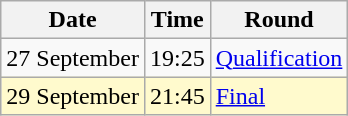<table class="wikitable">
<tr>
<th>Date</th>
<th>Time</th>
<th>Round</th>
</tr>
<tr>
<td>27 September</td>
<td>19:25</td>
<td><a href='#'>Qualification</a></td>
</tr>
<tr style=background:lemonchiffon>
<td>29 September</td>
<td>21:45</td>
<td><a href='#'>Final</a></td>
</tr>
</table>
